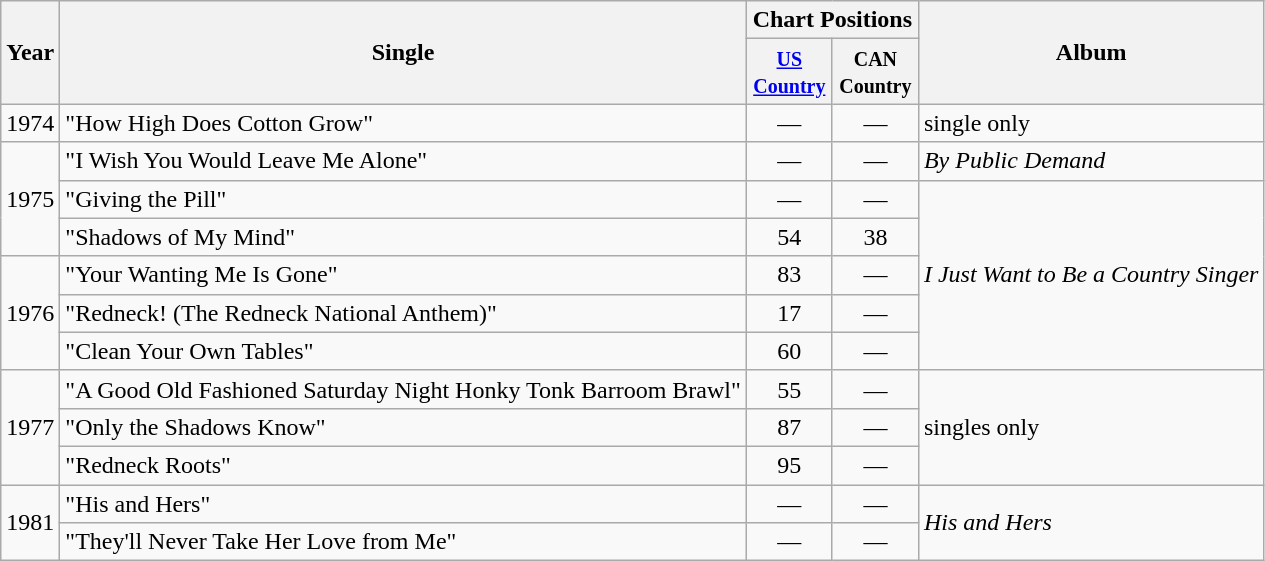<table class="wikitable">
<tr>
<th rowspan="2">Year</th>
<th rowspan="2">Single</th>
<th colspan="2">Chart Positions</th>
<th rowspan="2">Album</th>
</tr>
<tr>
<th width="50"><small><a href='#'>US Country</a></small></th>
<th width="50"><small>CAN Country</small></th>
</tr>
<tr>
<td>1974</td>
<td>"How High Does Cotton Grow"</td>
<td align="center">—</td>
<td align="center">—</td>
<td>single only</td>
</tr>
<tr>
<td rowspan="3">1975</td>
<td>"I Wish You Would Leave Me Alone"</td>
<td align="center">—</td>
<td align="center">—</td>
<td><em>By Public Demand</em></td>
</tr>
<tr>
<td>"Giving the Pill"</td>
<td align="center">—</td>
<td align="center">—</td>
<td rowspan="5"><em>I Just Want to Be a Country Singer</em></td>
</tr>
<tr>
<td>"Shadows of My Mind"</td>
<td align="center">54</td>
<td align="center">38</td>
</tr>
<tr>
<td rowspan="3">1976</td>
<td>"Your Wanting Me Is Gone"</td>
<td align="center">83</td>
<td align="center">—</td>
</tr>
<tr>
<td>"Redneck! (The Redneck National Anthem)"</td>
<td align="center">17</td>
<td align="center">—</td>
</tr>
<tr>
<td>"Clean Your Own Tables"</td>
<td align="center">60</td>
<td align="center">—</td>
</tr>
<tr>
<td rowspan="3">1977</td>
<td>"A Good Old Fashioned Saturday Night Honky Tonk Barroom Brawl"</td>
<td align="center">55</td>
<td align="center">—</td>
<td rowspan="3">singles only</td>
</tr>
<tr>
<td>"Only the Shadows Know"</td>
<td align="center">87</td>
<td align="center">—</td>
</tr>
<tr>
<td>"Redneck Roots"</td>
<td align="center">95</td>
<td align="center">—</td>
</tr>
<tr>
<td rowspan="2">1981</td>
<td>"His and Hers"</td>
<td align="center">—</td>
<td align="center">—</td>
<td rowspan="2"><em>His and Hers</em></td>
</tr>
<tr>
<td>"They'll Never Take Her Love from Me"</td>
<td align="center">—</td>
<td align="center">—</td>
</tr>
</table>
